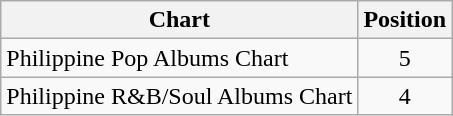<table class="wikitable">
<tr>
<th>Chart</th>
<th>Position</th>
</tr>
<tr>
<td>Philippine Pop Albums Chart</td>
<td align="center">5</td>
</tr>
<tr>
<td>Philippine R&B/Soul Albums Chart</td>
<td align="center">4</td>
</tr>
</table>
